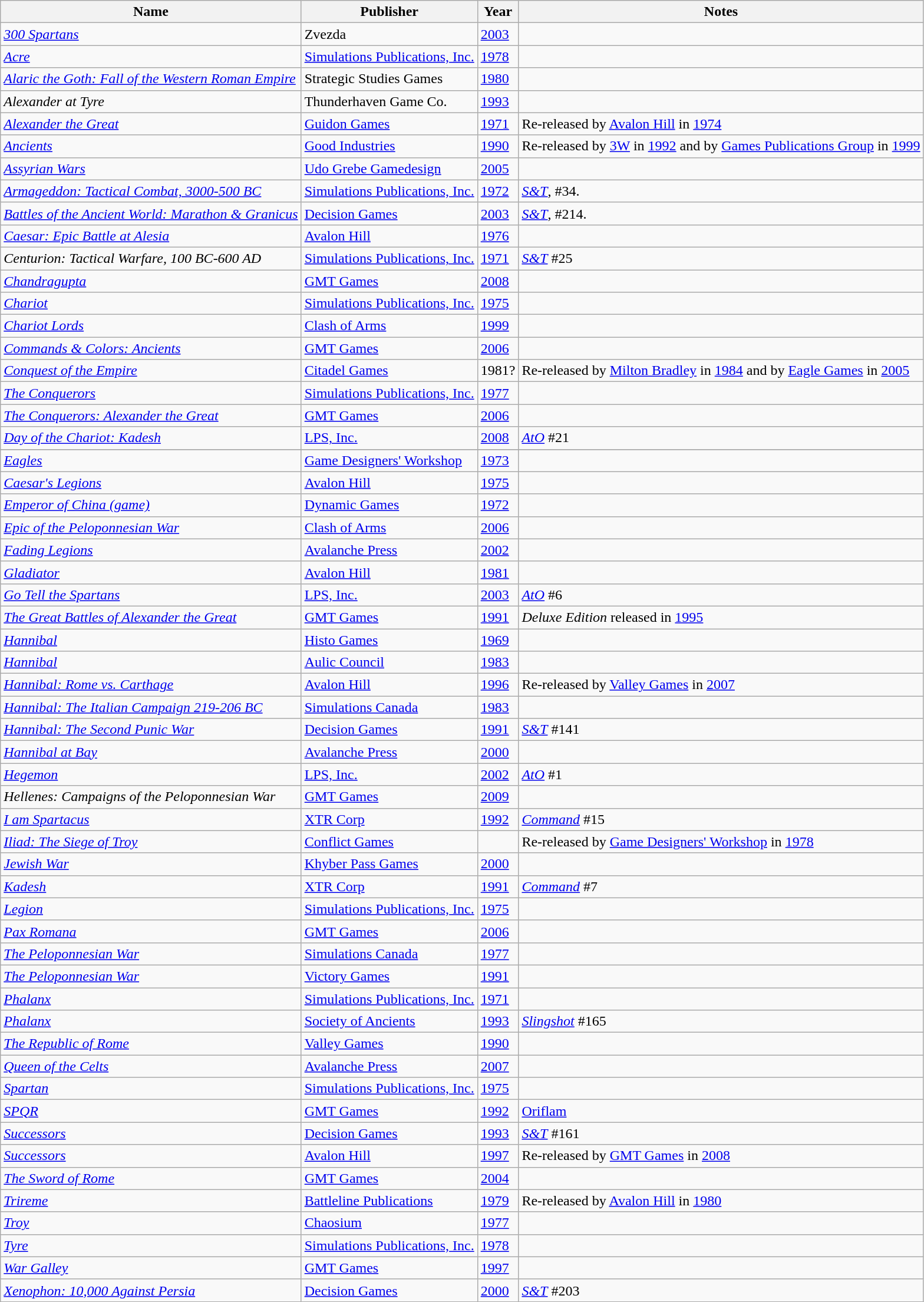<table class="wikitable sortable">
<tr>
<th>Name</th>
<th>Publisher</th>
<th>Year</th>
<th>Notes</th>
</tr>
<tr>
<td><em><a href='#'>300 Spartans</a></em></td>
<td>Zvezda</td>
<td><a href='#'>2003</a></td>
<td></td>
</tr>
<tr>
<td><em><a href='#'>Acre</a></em></td>
<td><a href='#'>Simulations Publications, Inc.</a></td>
<td><a href='#'>1978</a></td>
<td></td>
</tr>
<tr>
<td><em><a href='#'>Alaric the Goth: Fall of the Western Roman Empire</a></em></td>
<td>Strategic Studies Games</td>
<td><a href='#'>1980</a></td>
<td></td>
</tr>
<tr>
<td><em>Alexander at Tyre</em></td>
<td>Thunderhaven Game Co.</td>
<td><a href='#'>1993</a></td>
<td></td>
</tr>
<tr>
<td><em><a href='#'>Alexander the Great</a></em></td>
<td><a href='#'>Guidon Games</a></td>
<td><a href='#'>1971</a></td>
<td>Re-released by <a href='#'>Avalon Hill</a> in <a href='#'>1974</a></td>
</tr>
<tr>
<td><em><a href='#'>Ancients</a></em></td>
<td><a href='#'>Good Industries</a></td>
<td><a href='#'>1990</a></td>
<td>Re-released by <a href='#'>3W</a> in <a href='#'>1992</a> and by <a href='#'>Games Publications Group</a> in <a href='#'>1999</a></td>
</tr>
<tr>
<td><em><a href='#'>Assyrian Wars</a></em></td>
<td><a href='#'>Udo Grebe Gamedesign</a></td>
<td><a href='#'>2005</a></td>
<td></td>
</tr>
<tr>
<td><em><a href='#'>Armageddon: Tactical Combat, 3000-500 BC</a></em></td>
<td><a href='#'>Simulations Publications, Inc.</a></td>
<td><a href='#'>1972</a></td>
<td><em><a href='#'>S&T</a></em>, #34.</td>
</tr>
<tr>
<td><em><a href='#'>Battles of the Ancient World: Marathon & Granicus</a></em></td>
<td><a href='#'>Decision Games</a></td>
<td><a href='#'>2003</a></td>
<td><em><a href='#'>S&T</a></em>, #214.</td>
</tr>
<tr>
<td><em><a href='#'>Caesar: Epic Battle at Alesia</a></em></td>
<td><a href='#'>Avalon Hill</a></td>
<td><a href='#'>1976</a></td>
<td></td>
</tr>
<tr>
<td><em>Centurion: Tactical Warfare, 100 BC-600 AD</em></td>
<td><a href='#'>Simulations Publications, Inc.</a></td>
<td><a href='#'>1971</a></td>
<td><em><a href='#'>S&T</a></em> #25</td>
</tr>
<tr>
<td><em><a href='#'>Chandragupta</a></em></td>
<td><a href='#'>GMT Games</a></td>
<td><a href='#'>2008</a></td>
<td></td>
</tr>
<tr>
<td><em><a href='#'>Chariot</a></em></td>
<td><a href='#'>Simulations Publications, Inc.</a></td>
<td><a href='#'>1975</a></td>
<td></td>
</tr>
<tr>
<td><em><a href='#'>Chariot Lords</a></em></td>
<td><a href='#'>Clash of Arms</a></td>
<td><a href='#'>1999</a></td>
<td></td>
</tr>
<tr>
<td><em><a href='#'>Commands & Colors: Ancients</a></em></td>
<td><a href='#'>GMT Games</a></td>
<td><a href='#'>2006</a></td>
<td></td>
</tr>
<tr>
<td><em><a href='#'>Conquest of the Empire</a></em></td>
<td><a href='#'>Citadel Games</a></td>
<td>1981?</td>
<td>Re-released by <a href='#'>Milton Bradley</a> in <a href='#'>1984</a> and by <a href='#'>Eagle Games</a> in <a href='#'>2005</a></td>
</tr>
<tr>
<td><em><a href='#'>The Conquerors</a></em></td>
<td><a href='#'>Simulations Publications, Inc.</a></td>
<td><a href='#'>1977</a></td>
<td></td>
</tr>
<tr>
<td><em><a href='#'>The Conquerors: Alexander the Great</a></em></td>
<td><a href='#'>GMT Games</a></td>
<td><a href='#'>2006</a></td>
<td></td>
</tr>
<tr>
<td><em><a href='#'>Day of the Chariot: Kadesh</a></em></td>
<td><a href='#'>LPS, Inc.</a></td>
<td><a href='#'>2008</a></td>
<td><em><a href='#'>AtO</a></em> #21</td>
</tr>
<tr>
</tr>
<tr>
<td><em><a href='#'>Eagles</a></em></td>
<td><a href='#'>Game Designers' Workshop</a></td>
<td><a href='#'>1973</a></td>
<td></td>
</tr>
<tr>
<td><em><a href='#'>Caesar's Legions</a></em></td>
<td><a href='#'>Avalon Hill</a></td>
<td><a href='#'>1975</a></td>
<td></td>
</tr>
<tr>
<td><em><a href='#'>Emperor of China (game)</a></em></td>
<td><a href='#'>Dynamic Games</a></td>
<td><a href='#'>1972</a></td>
<td></td>
</tr>
<tr>
<td><em><a href='#'>Epic of the Peloponnesian War</a></em></td>
<td><a href='#'>Clash of Arms</a></td>
<td><a href='#'>2006</a></td>
<td></td>
</tr>
<tr>
<td><em><a href='#'>Fading Legions</a></em></td>
<td><a href='#'>Avalanche Press</a></td>
<td><a href='#'>2002</a></td>
<td></td>
</tr>
<tr>
<td><em><a href='#'>Gladiator</a></em></td>
<td><a href='#'>Avalon Hill</a></td>
<td><a href='#'>1981</a></td>
<td></td>
</tr>
<tr>
<td><em><a href='#'>Go Tell the Spartans</a></em></td>
<td><a href='#'>LPS, Inc.</a></td>
<td><a href='#'>2003</a></td>
<td><em><a href='#'>AtO</a></em> #6</td>
</tr>
<tr>
<td><em><a href='#'>The Great Battles of Alexander the Great</a></em></td>
<td><a href='#'>GMT Games</a></td>
<td><a href='#'>1991</a></td>
<td><em>Deluxe Edition</em> released in <a href='#'>1995</a></td>
</tr>
<tr>
<td><em><a href='#'>Hannibal</a></em></td>
<td><a href='#'>Histo Games</a></td>
<td><a href='#'>1969</a></td>
<td></td>
</tr>
<tr>
<td><em><a href='#'>Hannibal</a></em></td>
<td><a href='#'>Aulic Council</a></td>
<td><a href='#'>1983</a></td>
<td></td>
</tr>
<tr>
<td><em><a href='#'>Hannibal: Rome vs. Carthage</a></em></td>
<td><a href='#'>Avalon Hill</a></td>
<td><a href='#'>1996</a></td>
<td>Re-released by <a href='#'>Valley Games</a> in <a href='#'>2007</a></td>
</tr>
<tr>
<td><em><a href='#'>Hannibal: The Italian Campaign 219-206 BC</a></em></td>
<td><a href='#'>Simulations Canada</a></td>
<td><a href='#'>1983</a></td>
<td></td>
</tr>
<tr>
<td><em><a href='#'>Hannibal: The Second Punic War</a></em></td>
<td><a href='#'>Decision Games</a></td>
<td><a href='#'>1991</a></td>
<td><em><a href='#'>S&T</a></em> #141</td>
</tr>
<tr>
<td><em><a href='#'>Hannibal at Bay</a></em></td>
<td><a href='#'>Avalanche Press</a></td>
<td><a href='#'>2000</a></td>
<td></td>
</tr>
<tr>
<td><em><a href='#'>Hegemon</a></em></td>
<td><a href='#'>LPS, Inc.</a></td>
<td><a href='#'>2002</a></td>
<td><em><a href='#'>AtO</a></em> #1</td>
</tr>
<tr>
<td><em>Hellenes: Campaigns of the Peloponnesian War</em></td>
<td><a href='#'>GMT Games</a></td>
<td><a href='#'>2009</a></td>
<td></td>
</tr>
<tr>
<td><em><a href='#'>I am Spartacus</a></em></td>
<td><a href='#'>XTR Corp</a></td>
<td><a href='#'>1992</a></td>
<td><em><a href='#'>Command</a></em> #15</td>
</tr>
<tr>
<td><em><a href='#'>Iliad: The Siege of Troy</a></em></td>
<td><a href='#'>Conflict Games</a></td>
<td></td>
<td>Re-released by <a href='#'>Game Designers' Workshop</a> in <a href='#'>1978</a></td>
</tr>
<tr>
<td><em><a href='#'>Jewish War</a></em></td>
<td><a href='#'>Khyber Pass Games</a></td>
<td><a href='#'>2000</a></td>
<td></td>
</tr>
<tr>
<td><em><a href='#'>Kadesh</a></em></td>
<td><a href='#'>XTR Corp</a></td>
<td><a href='#'>1991</a></td>
<td><em><a href='#'>Command</a></em> #7</td>
</tr>
<tr>
<td><em><a href='#'>Legion</a></em></td>
<td><a href='#'>Simulations Publications, Inc.</a></td>
<td><a href='#'>1975</a></td>
<td></td>
</tr>
<tr>
<td><em><a href='#'>Pax Romana</a></em></td>
<td><a href='#'>GMT Games</a></td>
<td><a href='#'>2006</a></td>
<td></td>
</tr>
<tr>
<td><em><a href='#'>The Peloponnesian War</a></em></td>
<td><a href='#'>Simulations Canada</a></td>
<td><a href='#'>1977</a></td>
<td></td>
</tr>
<tr>
<td><em><a href='#'>The Peloponnesian War</a></em></td>
<td><a href='#'>Victory Games</a></td>
<td><a href='#'>1991</a></td>
<td></td>
</tr>
<tr>
<td><em><a href='#'>Phalanx</a></em></td>
<td><a href='#'>Simulations Publications, Inc.</a></td>
<td><a href='#'>1971</a></td>
<td></td>
</tr>
<tr>
<td><em><a href='#'>Phalanx</a></em></td>
<td><a href='#'>Society of Ancients</a></td>
<td><a href='#'>1993</a></td>
<td><em><a href='#'>Slingshot</a></em> #165</td>
</tr>
<tr>
<td><em><a href='#'>The Republic of Rome</a></em></td>
<td><a href='#'>Valley Games</a></td>
<td><a href='#'>1990</a></td>
<td></td>
</tr>
<tr>
<td><em><a href='#'>Queen of the Celts</a></em></td>
<td><a href='#'>Avalanche Press</a></td>
<td><a href='#'>2007</a></td>
<td></td>
</tr>
<tr>
<td><em><a href='#'>Spartan</a></em></td>
<td><a href='#'>Simulations Publications, Inc.</a></td>
<td><a href='#'>1975</a></td>
<td></td>
</tr>
<tr>
<td><em><a href='#'>SPQR</a></em></td>
<td><a href='#'>GMT Games</a></td>
<td><a href='#'>1992</a></td>
<td><a href='#'>Oriflam</a> </td>
</tr>
<tr>
<td><em><a href='#'>Successors</a></em></td>
<td><a href='#'>Decision Games</a></td>
<td><a href='#'>1993</a></td>
<td><em><a href='#'>S&T</a></em> #161</td>
</tr>
<tr>
<td><em><a href='#'>Successors</a></em></td>
<td><a href='#'>Avalon Hill</a></td>
<td><a href='#'>1997</a></td>
<td>Re-released by <a href='#'>GMT Games</a> in <a href='#'>2008</a></td>
</tr>
<tr>
<td><em><a href='#'>The Sword of Rome</a></em></td>
<td><a href='#'>GMT Games</a></td>
<td><a href='#'>2004</a></td>
<td></td>
</tr>
<tr>
<td><em><a href='#'>Trireme</a></em></td>
<td><a href='#'>Battleline Publications</a></td>
<td><a href='#'>1979</a></td>
<td>Re-released by <a href='#'>Avalon Hill</a> in <a href='#'>1980</a></td>
</tr>
<tr>
<td><em><a href='#'>Troy</a></em></td>
<td><a href='#'>Chaosium</a></td>
<td><a href='#'>1977</a></td>
<td></td>
</tr>
<tr>
<td><em><a href='#'>Tyre</a></em></td>
<td><a href='#'>Simulations Publications, Inc.</a></td>
<td><a href='#'>1978</a></td>
<td></td>
</tr>
<tr>
<td><em><a href='#'>War Galley</a></em></td>
<td><a href='#'>GMT Games</a></td>
<td><a href='#'>1997</a></td>
<td></td>
</tr>
<tr>
<td><em><a href='#'>Xenophon: 10,000 Against Persia</a></em></td>
<td><a href='#'>Decision Games</a></td>
<td><a href='#'>2000</a></td>
<td><em><a href='#'>S&T</a></em> #203</td>
</tr>
</table>
